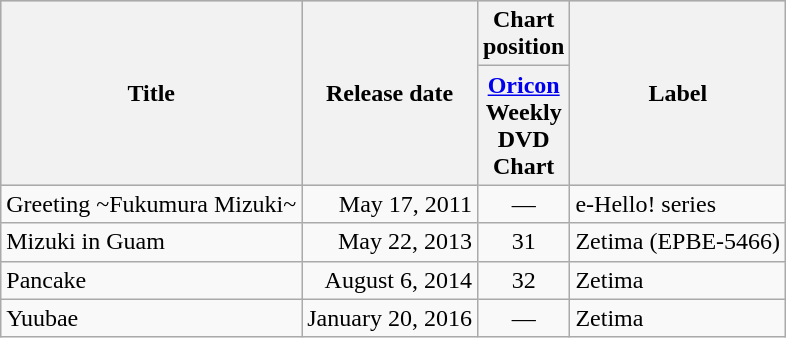<table class="wikitable" style="text-align:center">
<tr bgcolor="#CCCCCC">
<th rowspan="2">Title</th>
<th rowspan="2">Release date</th>
<th colspan="1">Chart<br>position</th>
<th rowspan="2">Label</th>
</tr>
<tr>
<th width="35"><a href='#'>Oricon</a><br>Weekly<br>DVD<br>Chart<br></th>
</tr>
<tr>
<td align="left">Greeting ~Fukumura Mizuki~</td>
<td align="right">May 17, 2011</td>
<td align="center">—</td>
<td align="left">e-Hello! series</td>
</tr>
<tr>
<td align="left">Mizuki in Guam</td>
<td align="right">May 22, 2013</td>
<td align="center">31</td>
<td align="left">Zetima (EPBE-5466)</td>
</tr>
<tr>
<td align="left">Pancake</td>
<td align="right">August 6, 2014</td>
<td align="center">32</td>
<td align="left">Zetima</td>
</tr>
<tr>
<td align="left">Yuubae</td>
<td align="right">January 20, 2016</td>
<td align="center">—</td>
<td align="left">Zetima</td>
</tr>
</table>
